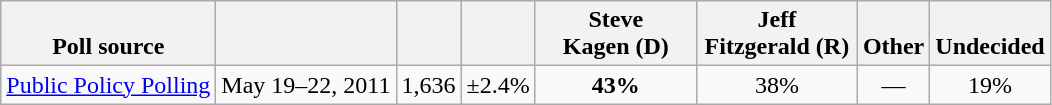<table class="wikitable" style="text-align:center">
<tr style="vertical-align:bottom">
<th>Poll source</th>
<th></th>
<th></th>
<th></th>
<th style="width:100px;">Steve<br>Kagen (D)</th>
<th style="width:100px;">Jeff<br>Fitzgerald (R)</th>
<th>Other</th>
<th>Undecided</th>
</tr>
<tr>
<td style="text-align:left"><a href='#'>Public Policy Polling</a></td>
<td>May 19–22, 2011</td>
<td>1,636</td>
<td>±2.4%</td>
<td><strong>43%</strong></td>
<td>38%</td>
<td>—</td>
<td>19%</td>
</tr>
</table>
